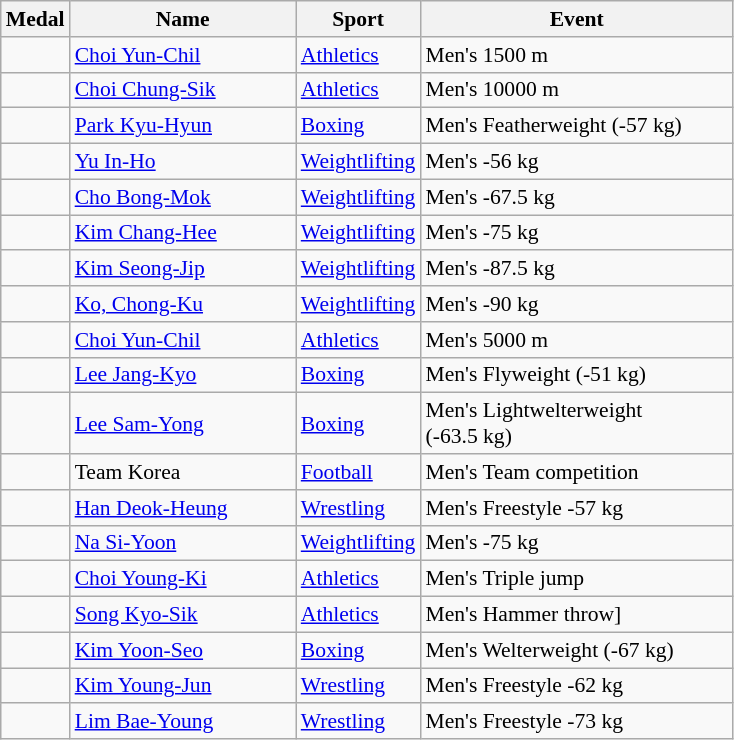<table class="wikitable sortable" style="font-size:90%">
<tr>
<th>Medal</th>
<th style="width:10em">Name</th>
<th>Sport</th>
<th style="width:14em">Event</th>
</tr>
<tr>
<td></td>
<td><a href='#'>Choi Yun-Chil</a></td>
<td><a href='#'>Athletics</a></td>
<td>Men's 1500 m</td>
</tr>
<tr>
<td></td>
<td><a href='#'>Choi Chung-Sik</a></td>
<td><a href='#'>Athletics</a></td>
<td>Men's 10000 m</td>
</tr>
<tr>
<td></td>
<td><a href='#'>Park Kyu-Hyun</a></td>
<td><a href='#'>Boxing</a></td>
<td>Men's Featherweight (-57 kg)</td>
</tr>
<tr>
<td></td>
<td><a href='#'>Yu In-Ho</a></td>
<td><a href='#'>Weightlifting</a></td>
<td>Men's -56 kg</td>
</tr>
<tr>
<td></td>
<td><a href='#'>Cho Bong-Mok</a></td>
<td><a href='#'>Weightlifting</a></td>
<td>Men's -67.5 kg</td>
</tr>
<tr>
<td></td>
<td><a href='#'>Kim Chang-Hee</a></td>
<td><a href='#'>Weightlifting</a></td>
<td>Men's -75 kg</td>
</tr>
<tr>
<td></td>
<td><a href='#'>Kim Seong-Jip</a></td>
<td><a href='#'>Weightlifting</a></td>
<td>Men's -87.5 kg</td>
</tr>
<tr>
<td></td>
<td><a href='#'>Ko, Chong-Ku</a></td>
<td><a href='#'>Weightlifting</a></td>
<td>Men's -90 kg</td>
</tr>
<tr>
<td></td>
<td><a href='#'>Choi Yun-Chil</a></td>
<td><a href='#'>Athletics</a></td>
<td>Men's 5000 m</td>
</tr>
<tr>
<td></td>
<td><a href='#'>Lee Jang-Kyo</a></td>
<td><a href='#'>Boxing</a></td>
<td>Men's Flyweight (-51 kg)</td>
</tr>
<tr>
<td></td>
<td><a href='#'>Lee Sam-Yong</a></td>
<td><a href='#'>Boxing</a></td>
<td>Men's Lightwelterweight (-63.5 kg)</td>
</tr>
<tr>
<td></td>
<td>Team Korea</td>
<td><a href='#'>Football</a></td>
<td>Men's Team competition</td>
</tr>
<tr>
<td></td>
<td><a href='#'>Han Deok-Heung</a></td>
<td><a href='#'>Wrestling</a></td>
<td>Men's Freestyle -57 kg</td>
</tr>
<tr>
<td></td>
<td><a href='#'>Na Si-Yoon</a></td>
<td><a href='#'>Weightlifting</a></td>
<td>Men's -75 kg</td>
</tr>
<tr>
<td></td>
<td><a href='#'>Choi Young-Ki</a></td>
<td><a href='#'>Athletics</a></td>
<td>Men's Triple jump</td>
</tr>
<tr>
<td></td>
<td><a href='#'>Song Kyo-Sik</a></td>
<td><a href='#'>Athletics</a></td>
<td>Men's Hammer throw]</td>
</tr>
<tr>
<td></td>
<td><a href='#'>Kim Yoon-Seo</a></td>
<td><a href='#'>Boxing</a></td>
<td>Men's Welterweight (-67 kg)</td>
</tr>
<tr>
<td></td>
<td><a href='#'>Kim Young-Jun</a></td>
<td><a href='#'>Wrestling</a></td>
<td>Men's Freestyle -62 kg</td>
</tr>
<tr>
<td></td>
<td><a href='#'>Lim Bae-Young</a></td>
<td><a href='#'>Wrestling</a></td>
<td>Men's Freestyle -73 kg</td>
</tr>
</table>
